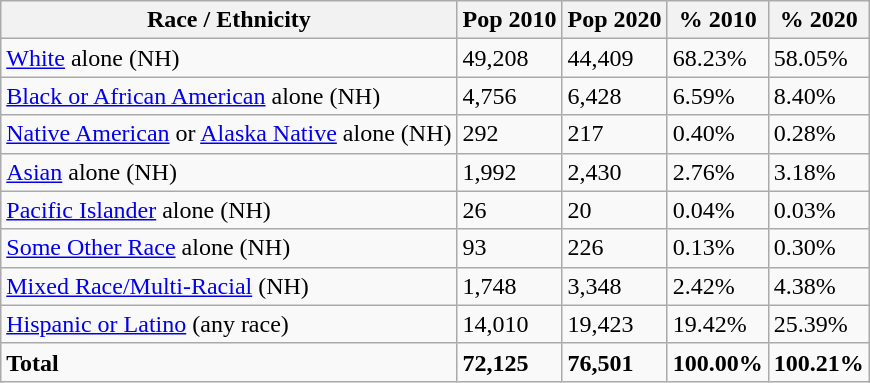<table class="wikitable">
<tr>
<th>Race / Ethnicity</th>
<th>Pop 2010</th>
<th>Pop 2020</th>
<th>% 2010</th>
<th>% 2020</th>
</tr>
<tr>
<td><a href='#'>White</a> alone (NH)</td>
<td>49,208</td>
<td>44,409</td>
<td>68.23%</td>
<td>58.05%</td>
</tr>
<tr>
<td><a href='#'>Black or African American</a> alone (NH)</td>
<td>4,756</td>
<td>6,428</td>
<td>6.59%</td>
<td>8.40%</td>
</tr>
<tr>
<td><a href='#'>Native American</a> or <a href='#'>Alaska Native</a> alone (NH)</td>
<td>292</td>
<td>217</td>
<td>0.40%</td>
<td>0.28%</td>
</tr>
<tr>
<td><a href='#'>Asian</a> alone (NH)</td>
<td>1,992</td>
<td>2,430</td>
<td>2.76%</td>
<td>3.18%</td>
</tr>
<tr>
<td><a href='#'>Pacific Islander</a> alone (NH)</td>
<td>26</td>
<td>20</td>
<td>0.04%</td>
<td>0.03%</td>
</tr>
<tr>
<td><a href='#'>Some Other Race</a> alone (NH)</td>
<td>93</td>
<td>226</td>
<td>0.13%</td>
<td>0.30%</td>
</tr>
<tr>
<td><a href='#'>Mixed Race/Multi-Racial</a> (NH)</td>
<td>1,748</td>
<td>3,348</td>
<td>2.42%</td>
<td>4.38%</td>
</tr>
<tr>
<td><a href='#'>Hispanic or Latino</a> (any race)</td>
<td>14,010</td>
<td>19,423</td>
<td>19.42%</td>
<td>25.39%</td>
</tr>
<tr>
<td><strong>Total</strong></td>
<td><strong>72,125</strong></td>
<td><strong>76,501</strong></td>
<td><strong>100.00%</strong></td>
<td><strong>100.21%</strong></td>
</tr>
</table>
